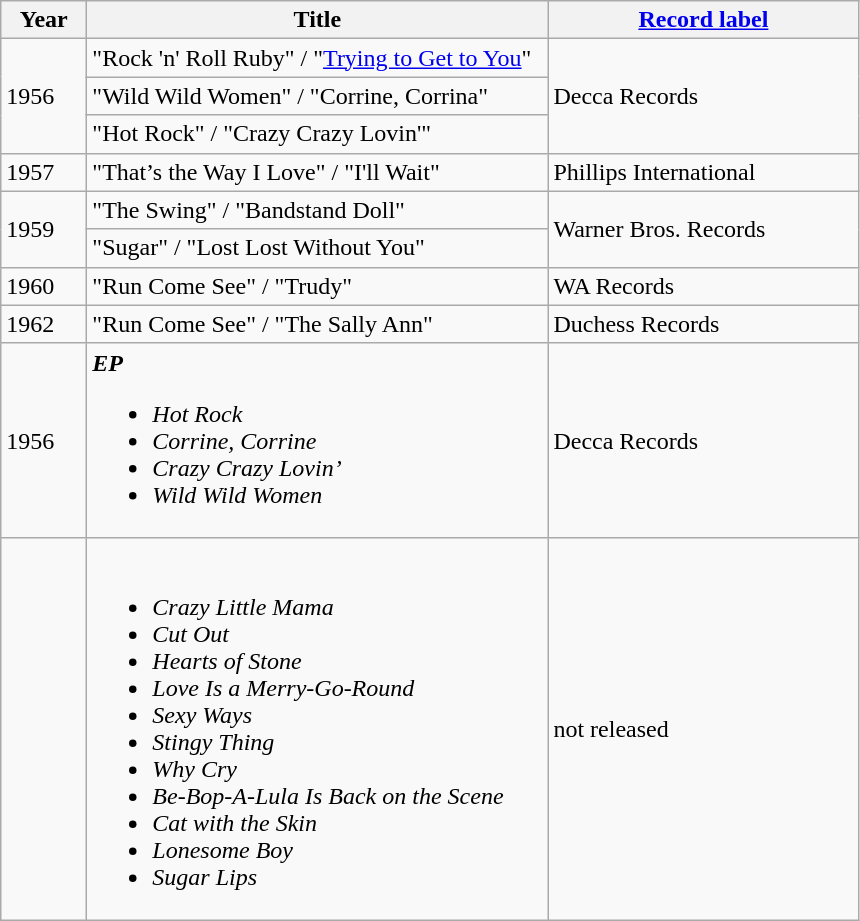<table class="wikitable">
<tr>
<th width="50">Year</th>
<th width="300">Title</th>
<th width="200"><a href='#'>Record label</a></th>
</tr>
<tr>
<td rowspan=3>1956</td>
<td>"Rock 'n' Roll Ruby" / "<a href='#'>Trying to Get to You</a>"</td>
<td rowspan=3>Decca Records</td>
</tr>
<tr>
<td>"Wild Wild Women" / "Corrine, Corrina"</td>
</tr>
<tr>
<td>"Hot Rock" / "Crazy Crazy Lovin'"</td>
</tr>
<tr>
<td>1957</td>
<td>"That’s the Way I Love" / "I'll Wait"</td>
<td>Phillips International</td>
</tr>
<tr>
<td rowspan=2>1959</td>
<td>"The Swing" / "Bandstand Doll"</td>
<td rowspan=2>Warner Bros. Records</td>
</tr>
<tr>
<td>"Sugar" / "Lost Lost Without You"</td>
</tr>
<tr>
<td>1960</td>
<td>"Run Come See" / "Trudy"</td>
<td>WA Records</td>
</tr>
<tr>
<td>1962</td>
<td>"Run Come See" / "The Sally Ann"</td>
<td>Duchess Records</td>
</tr>
<tr>
<td>1956</td>
<td><strong><em>EP</em></strong><br><ul><li><em>Hot Rock</em></li><li><em>Corrine, Corrine</em></li><li><em>Crazy Crazy Lovin’</em></li><li><em>Wild Wild Women</em></li></ul></td>
<td>Decca Records</td>
</tr>
<tr>
<td></td>
<td><br><ul><li><em>Crazy Little Mama</em></li><li><em>Cut Out</em></li><li><em>Hearts of Stone</em></li><li><em>Love Is a Merry-Go-Round</em></li><li><em>Sexy Ways</em></li><li><em>Stingy Thing</em></li><li><em>Why Cry</em></li><li><em>Be-Bop-A-Lula Is Back on the Scene</em></li><li><em>Cat with the Skin</em></li><li><em>Lonesome Boy</em></li><li><em>Sugar Lips</em></li></ul></td>
<td>not released</td>
</tr>
</table>
